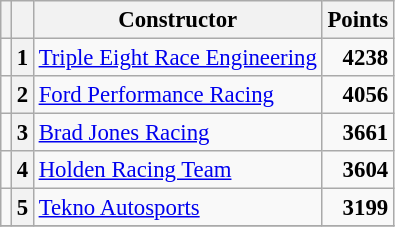<table class="wikitable" style="font-size: 95%;">
<tr>
<th></th>
<th></th>
<th>Constructor</th>
<th>Points</th>
</tr>
<tr>
<td></td>
<th>1</th>
<td><a href='#'>Triple Eight Race Engineering</a></td>
<td align="right"><strong>4238</strong></td>
</tr>
<tr>
<td></td>
<th>2</th>
<td><a href='#'>Ford Performance Racing</a></td>
<td align="right"><strong>4056</strong></td>
</tr>
<tr>
<td></td>
<th>3</th>
<td><a href='#'>Brad Jones Racing</a></td>
<td align="right"><strong>3661</strong></td>
</tr>
<tr>
<td></td>
<th>4</th>
<td><a href='#'>Holden Racing Team</a></td>
<td align="right"><strong>3604</strong></td>
</tr>
<tr>
<td></td>
<th>5</th>
<td><a href='#'>Tekno Autosports</a></td>
<td align="right"><strong>3199</strong></td>
</tr>
<tr>
</tr>
</table>
